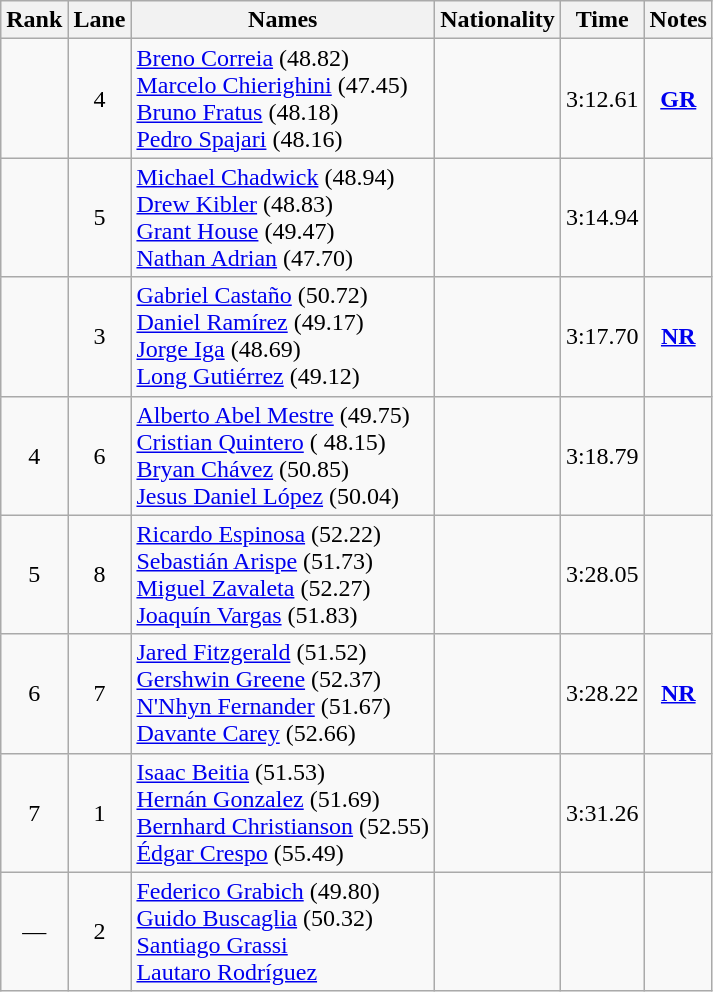<table class="wikitable sortable" style="text-align:center">
<tr>
<th>Rank</th>
<th>Lane</th>
<th>Names</th>
<th>Nationality</th>
<th>Time</th>
<th>Notes</th>
</tr>
<tr>
<td></td>
<td>4</td>
<td align=left><a href='#'>Breno Correia</a> (48.82)<br><a href='#'>Marcelo Chierighini</a> (47.45)<br><a href='#'>Bruno Fratus</a> (48.18)<br><a href='#'>Pedro Spajari</a> (48.16)</td>
<td align=left></td>
<td>3:12.61</td>
<td><strong><a href='#'>GR</a></strong></td>
</tr>
<tr>
<td></td>
<td>5</td>
<td align=left><a href='#'>Michael Chadwick</a> (48.94)<br><a href='#'>Drew Kibler</a> (48.83)<br><a href='#'>Grant House</a> (49.47)<br><a href='#'>Nathan Adrian</a> (47.70)</td>
<td align=left></td>
<td>3:14.94</td>
<td></td>
</tr>
<tr>
<td></td>
<td>3</td>
<td align=left><a href='#'>Gabriel Castaño</a> (50.72)<br><a href='#'>Daniel Ramírez</a> (49.17)<br><a href='#'>Jorge Iga</a> (48.69)<br><a href='#'>Long Gutiérrez</a> (49.12)</td>
<td align=left></td>
<td>3:17.70</td>
<td><strong><a href='#'>NR</a></strong></td>
</tr>
<tr>
<td>4</td>
<td>6</td>
<td align=left><a href='#'>Alberto Abel Mestre</a> (49.75)<br><a href='#'>Cristian Quintero</a> ( 48.15)<br><a href='#'>Bryan Chávez</a> (50.85)<br><a href='#'>Jesus Daniel López</a> (50.04)</td>
<td align=left></td>
<td>3:18.79</td>
<td></td>
</tr>
<tr>
<td>5</td>
<td>8</td>
<td align=left><a href='#'>Ricardo Espinosa</a> (52.22)<br><a href='#'>Sebastián Arispe</a> (51.73)<br><a href='#'>Miguel Zavaleta</a> (52.27)<br><a href='#'>Joaquín Vargas</a> (51.83)</td>
<td align=left></td>
<td>3:28.05</td>
<td></td>
</tr>
<tr>
<td>6</td>
<td>7</td>
<td align=left><a href='#'>Jared Fitzgerald</a> (51.52)<br><a href='#'>Gershwin Greene</a> (52.37)<br><a href='#'>N'Nhyn Fernander</a> (51.67)<br><a href='#'>Davante Carey</a> (52.66)</td>
<td align=left></td>
<td>3:28.22</td>
<td><strong><a href='#'>NR</a></strong></td>
</tr>
<tr>
<td>7</td>
<td>1</td>
<td align=left><a href='#'>Isaac Beitia</a> (51.53)<br><a href='#'>Hernán Gonzalez</a> (51.69)<br><a href='#'>Bernhard Christianson</a> (52.55)<br><a href='#'>Édgar Crespo</a> (55.49)</td>
<td align=left></td>
<td>3:31.26</td>
<td></td>
</tr>
<tr>
<td>—</td>
<td>2</td>
<td align=left><a href='#'>Federico Grabich</a> (49.80)<br><a href='#'>Guido Buscaglia</a> (50.32)<br><a href='#'>Santiago Grassi</a><br><a href='#'>Lautaro Rodríguez</a></td>
<td align=left></td>
<td></td>
<td></td>
</tr>
</table>
